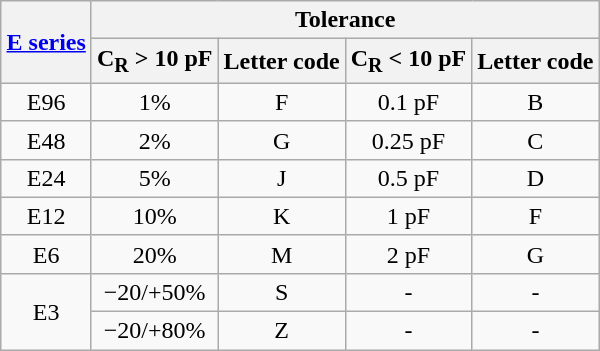<table class=" wikitable centered" style="margin:1em auto; text-align:center">
<tr class="hintergrundfarbe6">
<th rowspan="2"><a href='#'>E series</a></th>
<th colspan="4">Tolerance</th>
</tr>
<tr class="hintergrundfarbe6">
<th>C<sub>R</sub> > 10 pF</th>
<th>Letter code</th>
<th>C<sub>R</sub> < 10 pF</th>
<th>Letter code</th>
</tr>
<tr class="hintergrundfarbe5">
<td>E96</td>
<td>1%</td>
<td>F</td>
<td>0.1 pF</td>
<td>B</td>
</tr>
<tr>
<td>E48</td>
<td>2%</td>
<td>G</td>
<td>0.25 pF</td>
<td>C</td>
</tr>
<tr>
<td>E24</td>
<td>5%</td>
<td>J</td>
<td>0.5 pF</td>
<td>D</td>
</tr>
<tr>
<td>E12</td>
<td>10%</td>
<td>K</td>
<td>1 pF</td>
<td>F</td>
</tr>
<tr>
<td>E6</td>
<td>20%</td>
<td>M</td>
<td>2 pF</td>
<td>G</td>
</tr>
<tr>
<td rowspan="2">E3</td>
<td>−20/+50%</td>
<td>S</td>
<td>-</td>
<td>-</td>
</tr>
<tr>
<td>−20/+80%</td>
<td>Z</td>
<td>-</td>
<td>-</td>
</tr>
</table>
